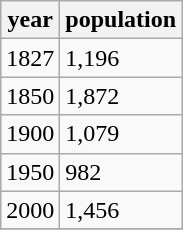<table class="wikitable">
<tr>
<th>year</th>
<th>population</th>
</tr>
<tr>
<td>1827</td>
<td>1,196</td>
</tr>
<tr>
<td>1850</td>
<td>1,872</td>
</tr>
<tr>
<td>1900</td>
<td>1,079</td>
</tr>
<tr>
<td>1950</td>
<td>982</td>
</tr>
<tr>
<td>2000</td>
<td>1,456</td>
</tr>
<tr>
</tr>
</table>
